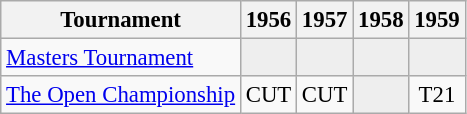<table class="wikitable" style="font-size:95%;text-align:center;">
<tr>
<th>Tournament</th>
<th>1956</th>
<th>1957</th>
<th>1958</th>
<th>1959</th>
</tr>
<tr>
<td align=left><a href='#'>Masters Tournament</a></td>
<td style="background:#eeeeee;"></td>
<td style="background:#eeeeee;"></td>
<td style="background:#eeeeee;"></td>
<td style="background:#eeeeee;"></td>
</tr>
<tr>
<td align=left><a href='#'>The Open Championship</a></td>
<td>CUT</td>
<td>CUT</td>
<td style="background:#eeeeee;"></td>
<td>T21</td>
</tr>
</table>
